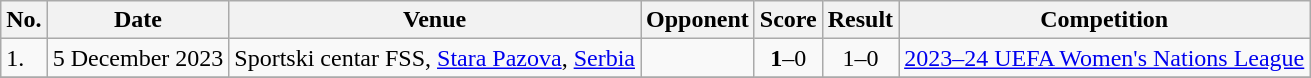<table class="wikitable">
<tr>
<th>No.</th>
<th>Date</th>
<th>Venue</th>
<th>Opponent</th>
<th>Score</th>
<th>Result</th>
<th>Competition</th>
</tr>
<tr>
<td>1.</td>
<td>5 December 2023</td>
<td>Sportski centar FSS, <a href='#'>Stara Pazova</a>, <a href='#'>Serbia</a></td>
<td></td>
<td align=center><strong>1</strong>–0</td>
<td align=center>1–0</td>
<td><a href='#'>2023–24 UEFA Women's Nations League</a></td>
</tr>
<tr>
</tr>
</table>
